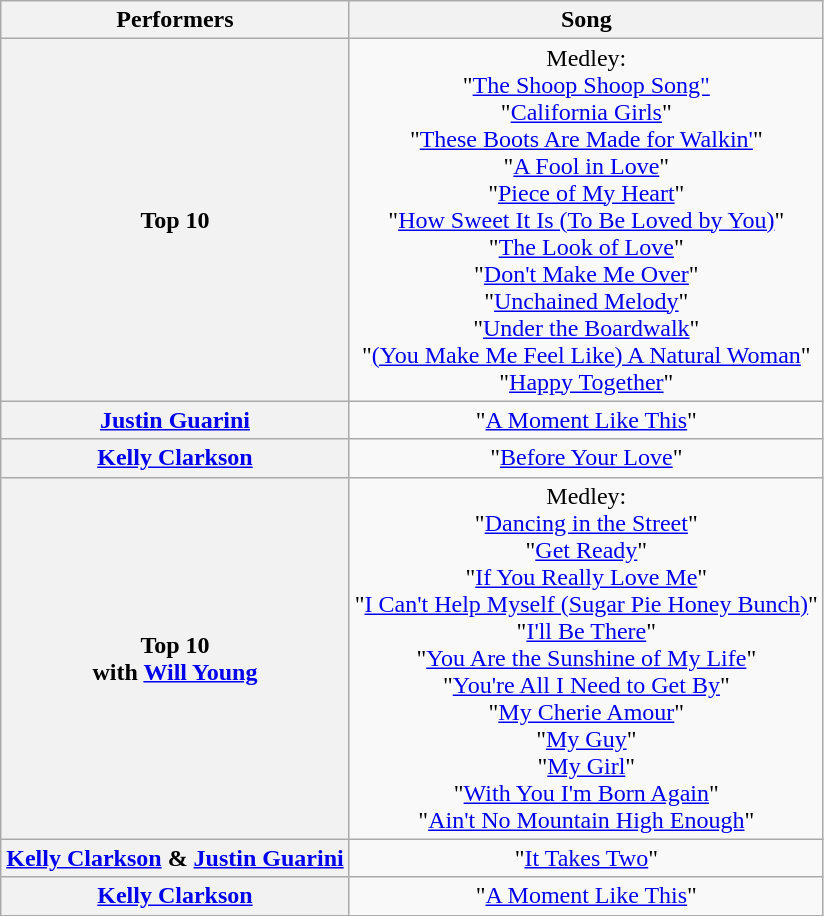<table class="wikitable unsortable" style="text-align:center;">
<tr>
<th scope="col">Performers</th>
<th scope="col">Song</th>
</tr>
<tr>
<th scope="row">Top 10</th>
<td>Medley:<br>"<a href='#'>The Shoop Shoop Song"</a><br>"<a href='#'>California Girls</a>"<br>"<a href='#'>These Boots Are Made for Walkin'</a>"<br>"<a href='#'>A Fool in Love</a>"<br>"<a href='#'>Piece of My Heart</a>"<br>"<a href='#'>How Sweet It Is (To Be Loved by You)</a>"<br>"<a href='#'>The Look of Love</a>"<br>"<a href='#'>Don't Make Me Over</a>"<br>"<a href='#'>Unchained Melody</a>"<br>"<a href='#'>Under the Boardwalk</a>"<br>"<a href='#'>(You Make Me Feel Like) A Natural Woman</a>"<br>"<a href='#'>Happy Together</a>"</td>
</tr>
<tr>
<th><a href='#'>Justin Guarini</a></th>
<td>"<a href='#'>A Moment Like This</a>"</td>
</tr>
<tr>
<th><a href='#'>Kelly Clarkson</a></th>
<td>"<a href='#'>Before Your Love</a>"</td>
</tr>
<tr>
<th scope="row">Top 10<br>with <a href='#'>Will Young</a></th>
<td>Medley:<br>"<a href='#'>Dancing in the Street</a>"<br>"<a href='#'>Get Ready</a>"<br>"<a href='#'>If You Really Love Me</a>"<br>"<a href='#'>I Can't Help Myself (Sugar Pie Honey Bunch)</a>"<br>"<a href='#'>I'll Be There</a>"<br>"<a href='#'>You Are the Sunshine of My Life</a>"<br>"<a href='#'>You're All I Need to Get By</a>"<br>"<a href='#'>My Cherie Amour</a>"<br>"<a href='#'>My Guy</a>"<br>"<a href='#'>My Girl</a>"<br>"<a href='#'>With You I'm Born Again</a>"<br>"<a href='#'>Ain't No Mountain High Enough</a>"</td>
</tr>
<tr>
<th scope="row"><a href='#'>Kelly Clarkson</a> & <a href='#'>Justin Guarini</a></th>
<td>"<a href='#'>It Takes Two</a>"</td>
</tr>
<tr>
<th scope="row"><a href='#'>Kelly Clarkson</a></th>
<td>"<a href='#'>A Moment Like This</a>"</td>
</tr>
</table>
